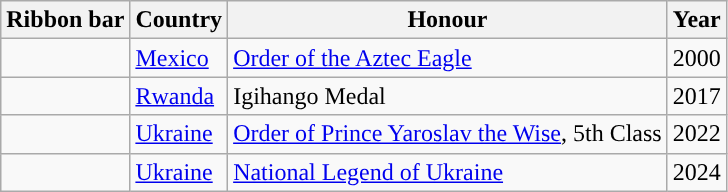<table class="wikitable">
<tr>
<th style="text-align: center;">Ribbon bar</th>
<th>Country</th>
<th>Honour</th>
<th>Year</th>
</tr>
<tr>
<td></td>
<td><a href='#'>Mexico</a></td>
<td><a href='#'>Order of the Aztec Eagle</a></td>
<td>2000</td>
</tr>
<tr>
<td></td>
<td><a href='#'>Rwanda</a></td>
<td>Igihango Medal</td>
<td>2017</td>
</tr>
<tr>
<td></td>
<td><a href='#'>Ukraine</a></td>
<td><a href='#'>Order of Prince Yaroslav the Wise</a>, 5th Class</td>
<td>2022</td>
</tr>
<tr>
<td></td>
<td><a href='#'>Ukraine</a></td>
<td><a href='#'>National Legend of Ukraine</a></td>
<td>2024</td>
</tr>
</table>
